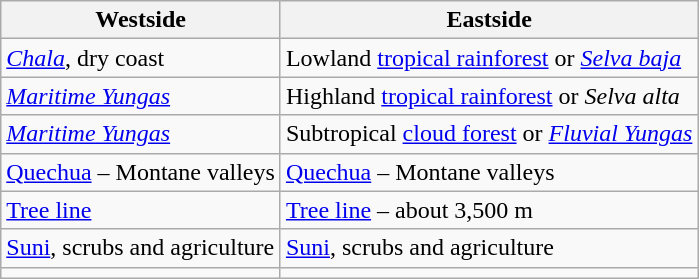<table class="wikitable">
<tr>
<th>Westside</th>
<th>Eastside</th>
</tr>
<tr>
<td><em><a href='#'>Chala</a></em>, dry coast</td>
<td>Lowland <a href='#'>tropical rainforest</a> or <em><a href='#'>Selva baja</a></em></td>
</tr>
<tr>
<td><em><a href='#'>Maritime Yungas</a></em></td>
<td>Highland <a href='#'>tropical rainforest</a> or <em>Selva alta</em></td>
</tr>
<tr>
<td><em><a href='#'>Maritime Yungas</a></em></td>
<td>Subtropical <a href='#'>cloud forest</a> or <em><a href='#'>Fluvial Yungas</a></em></td>
</tr>
<tr>
<td><a href='#'>Quechua</a> – Montane valleys</td>
<td><a href='#'>Quechua</a> – Montane valleys</td>
</tr>
<tr>
<td><a href='#'>Tree line</a></td>
<td><a href='#'>Tree line</a> – about 3,500 m</td>
</tr>
<tr>
<td><a href='#'>Suni</a>, scrubs and agriculture</td>
<td><a href='#'>Suni</a>, scrubs and agriculture</td>
</tr>
<tr>
<td></td>
<td></td>
</tr>
</table>
